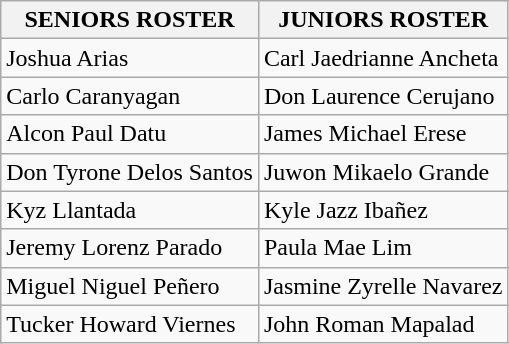<table class="wikitable">
<tr>
<th>SENIORS ROSTER</th>
<th>JUNIORS ROSTER</th>
</tr>
<tr>
<td>Joshua Arias</td>
<td>Carl Jaedrianne Ancheta</td>
</tr>
<tr>
<td>Carlo Caranyagan</td>
<td>Don Laurence Cerujano</td>
</tr>
<tr>
<td>Alcon Paul Datu</td>
<td>James Michael Erese</td>
</tr>
<tr>
<td>Don Tyrone Delos Santos</td>
<td>Juwon Mikaelo Grande</td>
</tr>
<tr>
<td>Kyz Llantada</td>
<td>Kyle Jazz Ibañez</td>
</tr>
<tr>
<td>Jeremy Lorenz Parado</td>
<td>Paula Mae Lim</td>
</tr>
<tr>
<td>Miguel Niguel Peñero</td>
<td>Jasmine Zyrelle Navarez</td>
</tr>
<tr>
<td>Tucker Howard Viernes</td>
<td>John Roman Mapalad</td>
</tr>
</table>
